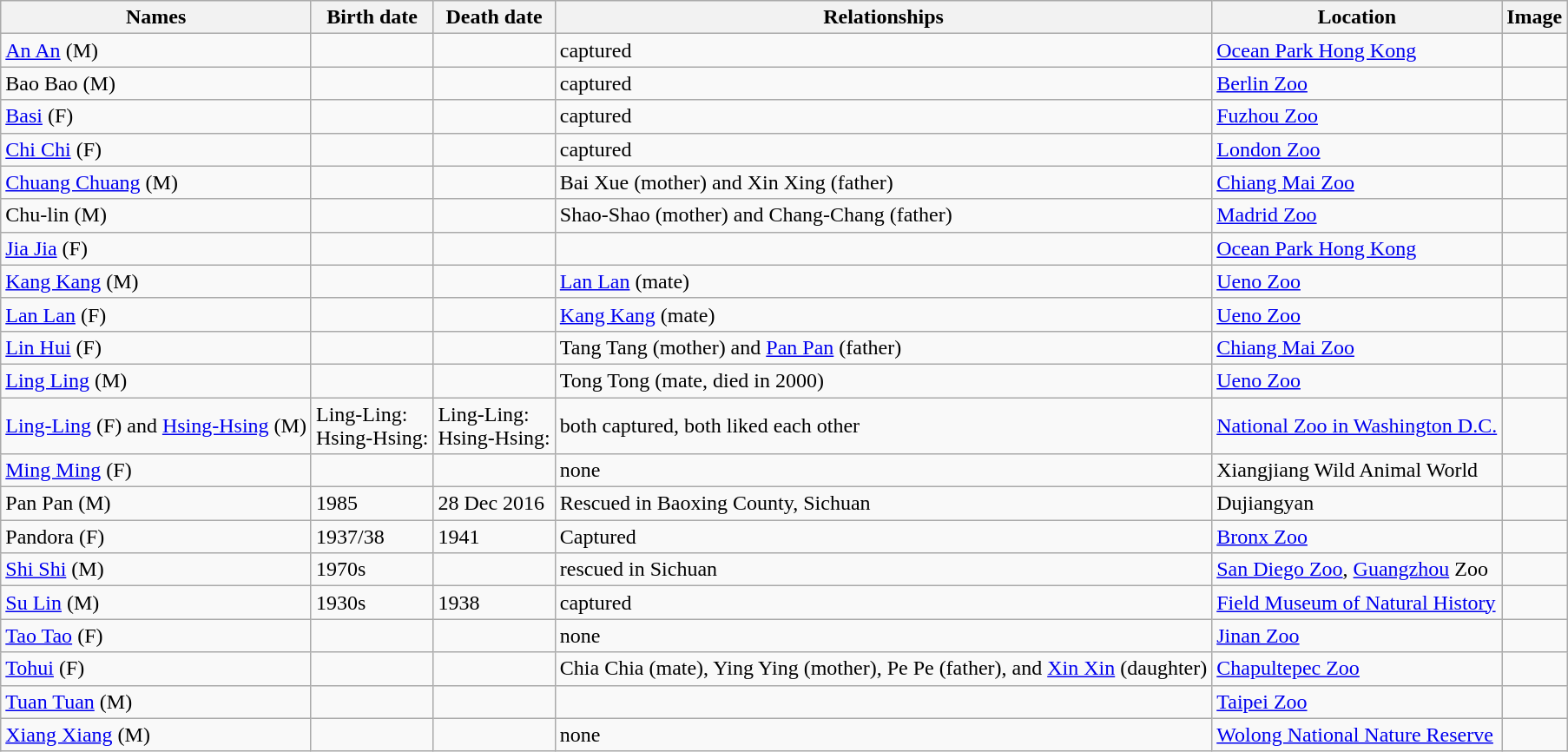<table class="wikitable">
<tr>
<th>Names</th>
<th>Birth date</th>
<th>Death date</th>
<th>Relationships</th>
<th>Location</th>
<th>Image</th>
</tr>
<tr>
<td><a href='#'>An An</a> (M)</td>
<td></td>
<td></td>
<td>captured</td>
<td><a href='#'>Ocean Park Hong Kong</a></td>
<td></td>
</tr>
<tr>
<td>Bao Bao (M)</td>
<td></td>
<td></td>
<td>captured</td>
<td><a href='#'>Berlin Zoo</a></td>
<td></td>
</tr>
<tr>
<td><a href='#'>Basi</a> (F)</td>
<td></td>
<td></td>
<td>captured</td>
<td><a href='#'>Fuzhou Zoo</a></td>
<td></td>
</tr>
<tr>
<td><a href='#'>Chi Chi</a> (F)</td>
<td></td>
<td></td>
<td>captured</td>
<td><a href='#'>London Zoo</a></td>
<td></td>
</tr>
<tr>
<td><a href='#'>Chuang Chuang</a> (M)</td>
<td></td>
<td></td>
<td>Bai Xue (mother) and Xin Xing (father)</td>
<td><a href='#'>Chiang Mai Zoo</a></td>
<td></td>
</tr>
<tr>
<td>Chu-lin (M)</td>
<td></td>
<td></td>
<td>Shao-Shao (mother) and Chang-Chang (father)</td>
<td><a href='#'>Madrid Zoo</a></td>
<td></td>
</tr>
<tr>
<td><a href='#'>Jia Jia</a> (F)</td>
<td></td>
<td></td>
<td></td>
<td><a href='#'>Ocean Park Hong Kong</a></td>
<td></td>
</tr>
<tr>
<td><a href='#'>Kang Kang</a> (M)</td>
<td></td>
<td></td>
<td><a href='#'>Lan Lan</a> (mate)</td>
<td><a href='#'>Ueno Zoo</a></td>
<td></td>
</tr>
<tr>
<td><a href='#'>Lan Lan</a> (F)</td>
<td></td>
<td></td>
<td><a href='#'>Kang Kang</a> (mate)</td>
<td><a href='#'>Ueno Zoo</a></td>
<td></td>
</tr>
<tr>
<td><a href='#'>Lin Hui</a> (F)</td>
<td></td>
<td></td>
<td>Tang Tang (mother) and <a href='#'>Pan Pan</a> (father)</td>
<td><a href='#'>Chiang Mai Zoo</a></td>
<td></td>
</tr>
<tr>
<td><a href='#'>Ling Ling</a> (M)</td>
<td></td>
<td></td>
<td>Tong Tong (mate, died in 2000)</td>
<td><a href='#'>Ueno Zoo</a></td>
<td></td>
</tr>
<tr>
<td><a href='#'>Ling-Ling</a> (F) and <a href='#'>Hsing-Hsing</a> (M)</td>
<td>Ling-Ling:  <br> Hsing-Hsing: </td>
<td>Ling-Ling:  <br> Hsing-Hsing: </td>
<td>both captured, both liked each other</td>
<td><a href='#'>National Zoo in Washington D.C.</a></td>
<td></td>
</tr>
<tr>
<td><a href='#'>Ming Ming</a> (F)</td>
<td></td>
<td></td>
<td>none</td>
<td>Xiangjiang Wild Animal World</td>
<td></td>
</tr>
<tr>
<td>Pan Pan (M)</td>
<td>1985</td>
<td>28 Dec 2016</td>
<td>Rescued in Baoxing County, Sichuan</td>
<td>Dujiangyan</td>
<td></td>
</tr>
<tr>
<td>Pandora (F)</td>
<td>1937/38</td>
<td>1941</td>
<td>Captured</td>
<td><a href='#'>Bronx Zoo</a></td>
<td></td>
</tr>
<tr>
<td><a href='#'>Shi Shi</a> (M)</td>
<td>1970s</td>
<td></td>
<td>rescued in Sichuan</td>
<td><a href='#'>San Diego Zoo</a>, <a href='#'>Guangzhou</a> Zoo</td>
<td></td>
</tr>
<tr>
<td><a href='#'>Su Lin</a> (M)</td>
<td>1930s</td>
<td>1938</td>
<td>captured</td>
<td><a href='#'>Field Museum of Natural History</a></td>
<td></td>
</tr>
<tr>
<td><a href='#'>Tao Tao</a> (F)</td>
<td></td>
<td></td>
<td>none</td>
<td><a href='#'>Jinan Zoo</a></td>
<td></td>
</tr>
<tr>
<td><a href='#'>Tohui</a> (F)</td>
<td></td>
<td></td>
<td>Chia Chia (mate), Ying Ying (mother), Pe Pe (father), and <a href='#'>Xin Xin</a> (daughter)</td>
<td><a href='#'>Chapultepec Zoo</a></td>
<td></td>
</tr>
<tr>
<td><a href='#'>Tuan Tuan</a> (M)</td>
<td></td>
<td></td>
<td></td>
<td><a href='#'>Taipei Zoo</a></td>
<td></td>
</tr>
<tr>
<td><a href='#'>Xiang Xiang</a> (M)</td>
<td></td>
<td></td>
<td>none</td>
<td><a href='#'>Wolong National Nature Reserve</a></td>
<td></td>
</tr>
</table>
